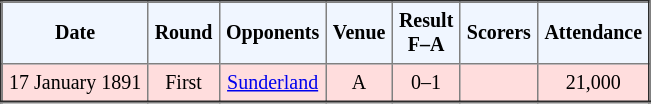<table border="2" cellpadding="4" style="border-collapse:collapse; text-align:center; font-size:smaller;">
<tr style="background:#f0f6ff;">
<th>Date</th>
<th>Round</th>
<th>Opponents</th>
<th>Venue</th>
<th>Result<br>F–A</th>
<th>Scorers</th>
<th>Attendance</th>
</tr>
<tr bgcolor="#ffdddd">
<td>17 January 1891</td>
<td>First</td>
<td><a href='#'>Sunderland</a></td>
<td>A</td>
<td>0–1</td>
<td></td>
<td>21,000</td>
</tr>
</table>
